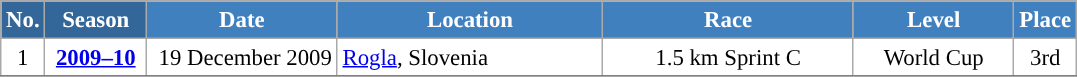<table class="wikitable sortable" style="font-size:95%; text-align:center; border:grey solid 1px; border-collapse:collapse; background:#ffffff;">
<tr style="background:#efefef;">
<th style="background-color:#369; color:white;">No.</th>
<th style="background-color:#369; color:white;">Season</th>
<th style="background-color:#4180be; color:white; width:120px;">Date</th>
<th style="background-color:#4180be; color:white; width:170px;">Location</th>
<th style="background-color:#4180be; color:white; width:160px;">Race</th>
<th style="background-color:#4180be; color:white; width:100px;">Level</th>
<th style="background-color:#4180be; color:white;">Place</th>
</tr>
<tr>
<td align=center>1</td>
<td rowspan=1 align=center><strong> <a href='#'>2009–10</a> </strong></td>
<td align=right>19 December 2009</td>
<td align=left> <a href='#'>Rogla</a>, Slovenia</td>
<td>1.5 km Sprint C</td>
<td>World Cup</td>
<td>3rd</td>
</tr>
<tr>
</tr>
</table>
